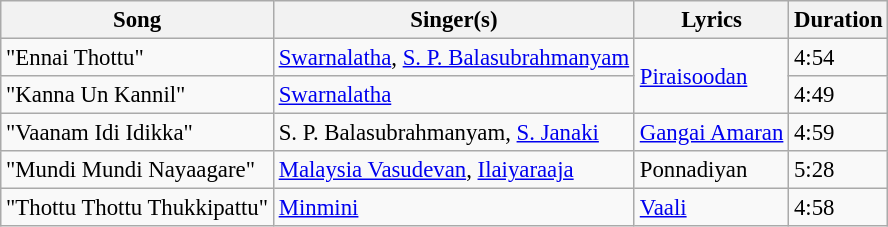<table class="wikitable" style="font-size:95%;">
<tr>
<th>Song</th>
<th>Singer(s)</th>
<th>Lyrics</th>
<th>Duration</th>
</tr>
<tr>
<td>"Ennai Thottu"</td>
<td><a href='#'>Swarnalatha</a>, <a href='#'>S. P. Balasubrahmanyam</a></td>
<td rowspan=2><a href='#'>Piraisoodan</a></td>
<td>4:54</td>
</tr>
<tr>
<td>"Kanna Un Kannil"</td>
<td><a href='#'>Swarnalatha</a></td>
<td>4:49</td>
</tr>
<tr>
<td>"Vaanam Idi Idikka"</td>
<td>S. P. Balasubrahmanyam, <a href='#'>S. Janaki</a></td>
<td><a href='#'>Gangai Amaran</a></td>
<td>4:59</td>
</tr>
<tr>
<td>"Mundi Mundi Nayaagare"</td>
<td><a href='#'>Malaysia Vasudevan</a>, <a href='#'>Ilaiyaraaja</a></td>
<td>Ponnadiyan</td>
<td>5:28</td>
</tr>
<tr>
<td>"Thottu Thottu Thukkipattu"</td>
<td><a href='#'>Minmini</a></td>
<td><a href='#'>Vaali</a></td>
<td>4:58</td>
</tr>
</table>
